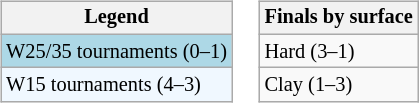<table>
<tr valign=top>
<td><br><table class=wikitable style=font-size:85%>
<tr>
<th>Legend</th>
</tr>
<tr style="background:lightblue;">
<td>W25/35 tournaments (0–1)</td>
</tr>
<tr style="background:#f0f8ff;">
<td>W15 tournaments (4–3)</td>
</tr>
</table>
</td>
<td><br><table class=wikitable style="font-size:85%">
<tr>
<th>Finals by surface</th>
</tr>
<tr>
<td>Hard (3–1)</td>
</tr>
<tr>
<td>Clay (1–3)</td>
</tr>
</table>
</td>
</tr>
</table>
